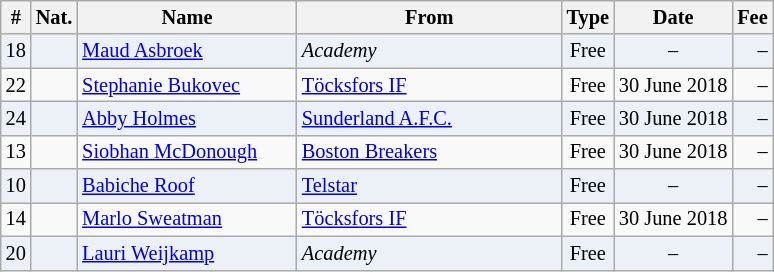<table class="wikitable sortable" style="font-size:85%;">
<tr>
<th>#</th>
<th>Nat.</th>
<th width="140">Name</th>
<th width="170">From</th>
<th>Type</th>
<th>Date</th>
<th>Fee</th>
</tr>
<tr bgcolor="#EBF1F6">
<td align=center>18</td>
<td align=center></td>
<td><a href='#'>Maud Asbroek</a></td>
<td><em>Academy</em></td>
<td align=center>Free</td>
<td align=center>–</td>
<td align=right>–</td>
</tr>
<tr>
<td align=center>22</td>
<td align=center></td>
<td><a href='#'>Stephanie Bukovec</a></td>
<td> <a href='#'>Töcksfors IF</a></td>
<td align=center>Free</td>
<td align=center>30 June 2018</td>
<td align=right>–</td>
</tr>
<tr bgcolor="#EBF1F6">
<td align=center>24</td>
<td align=center></td>
<td><a href='#'>Abby Holmes</a></td>
<td> <a href='#'>Sunderland A.F.C.</a></td>
<td align=center>Free</td>
<td align=center>30 June 2018</td>
<td align=right>–</td>
</tr>
<tr>
<td align=center>13</td>
<td align=center></td>
<td><a href='#'>Siobhan McDonough</a></td>
<td> <a href='#'>Boston Breakers</a></td>
<td align=center>Free</td>
<td align=center>30 June 2018</td>
<td align=right>–</td>
</tr>
<tr bgcolor="#EBF1F6">
<td align=center>10</td>
<td align=center></td>
<td><a href='#'>Babiche Roof</a></td>
<td> <a href='#'>Telstar</a></td>
<td align=center>Free</td>
<td align=center>–</td>
<td align=right>–</td>
</tr>
<tr>
<td align=center>14</td>
<td align=center></td>
<td><a href='#'>Marlo Sweatman</a></td>
<td> <a href='#'>Töcksfors IF</a></td>
<td align=center>Free</td>
<td align=center>30 June 2018</td>
<td align=right>–</td>
</tr>
<tr bgcolor="#EBF1F6">
<td align=center>20</td>
<td align=center></td>
<td><a href='#'>Lauri Weijkamp</a></td>
<td><em>Academy</em></td>
<td align=center>Free</td>
<td align=center>–</td>
<td align=right>–</td>
</tr>
</table>
